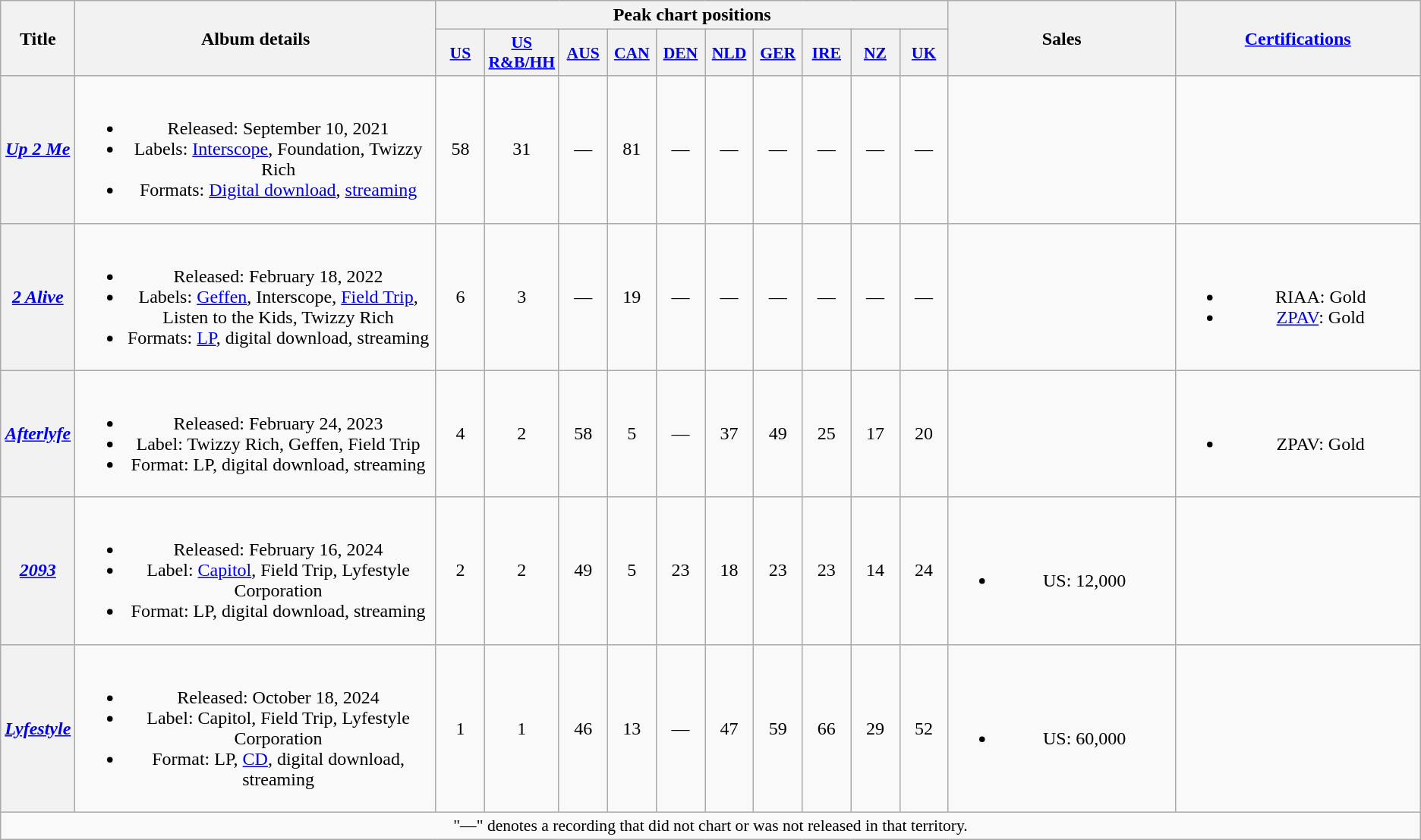<table class="wikitable plainrowheaders" style="text-align: center;">
<tr>
<th scope="col" rowspan="2">Title</th>
<th scope="col" rowspan="2">Album details</th>
<th scope="col" colspan="10">Peak chart positions</th>
<th scope="col" rowspan="2" style="width:12em;">Sales</th>
<th scope="col" rowspan="2" style="width:13em;"><a href='#'>Certifications</a></th>
</tr>
<tr>
<th scope="col" style="width:2.5em;font-size:90%;"><a href='#'>US</a><br></th>
<th scope="col" style="width:2.5em;font-size:90%;"><a href='#'>US<br>R&B/HH</a><br></th>
<th scope="col" style="width:2.5em;font-size:90%;"><a href='#'>AUS</a><br></th>
<th scope="col" style="width:2.5em;font-size:90%;"><a href='#'>CAN</a><br></th>
<th scope="col" style="width:2.5em;font-size:90%;"><a href='#'>DEN</a><br></th>
<th scope="col" style="width:2.5em;font-size:90%;"><a href='#'>NLD</a><br></th>
<th scope="col" style="width:2.5em;font-size:90%;"><a href='#'>GER</a><br></th>
<th scope="col" style="width:2.5em;font-size:90%;"><a href='#'>IRE</a><br></th>
<th scope="col" style="width:2.5em;font-size:90%;"><a href='#'>NZ</a><br></th>
<th scope="col" style="width:2.5em;font-size:90%;"><a href='#'>UK</a><br></th>
</tr>
<tr>
<th scope="row"><em><a href='#'>Up 2 Me</a></em></th>
<td><br><ul><li>Released: September 10, 2021</li><li>Labels: <a href='#'>Interscope</a>, Foundation, Twizzy Rich</li><li>Formats: <a href='#'>Digital download</a>, <a href='#'>streaming</a></li></ul></td>
<td>58</td>
<td>31</td>
<td>—</td>
<td>81</td>
<td>—</td>
<td>—</td>
<td>—</td>
<td>—</td>
<td>—</td>
<td>—</td>
<td></td>
<td></td>
</tr>
<tr>
<th scope="row"><em><a href='#'>2 Alive</a></em></th>
<td><br><ul><li>Released: February 18, 2022</li><li>Labels: <a href='#'>Geffen</a>, Interscope, <a href='#'>Field Trip</a>, Listen to the Kids, Twizzy Rich</li><li>Formats: <a href='#'>LP</a>, digital download, streaming</li></ul></td>
<td>6</td>
<td>3</td>
<td>—</td>
<td>19</td>
<td>—</td>
<td>—</td>
<td>—</td>
<td>—</td>
<td>—</td>
<td>—</td>
<td></td>
<td><br><ul><li>RIAA: Gold</li><li><a href='#'>ZPAV</a>: Gold</li></ul></td>
</tr>
<tr>
<th scope="row"><em><a href='#'>Afterlyfe</a></em></th>
<td><br><ul><li>Released: February 24, 2023</li><li>Label: Twizzy Rich, Geffen, Field Trip</li><li>Format: LP, digital download, streaming</li></ul></td>
<td>4</td>
<td>2</td>
<td>58</td>
<td>5</td>
<td>—</td>
<td>37</td>
<td>49</td>
<td>25</td>
<td>17</td>
<td>20</td>
<td></td>
<td><br><ul><li>ZPAV: Gold</li></ul></td>
</tr>
<tr>
<th scope="row"><em><a href='#'>2093</a></em></th>
<td><br><ul><li>Released: February 16, 2024</li><li>Label: <a href='#'>Capitol</a>, Field Trip, Lyfestyle Corporation</li><li>Format: LP, digital download, streaming</li></ul></td>
<td>2</td>
<td>2</td>
<td>49</td>
<td>5</td>
<td>23</td>
<td>18</td>
<td>23</td>
<td>23</td>
<td>14</td>
<td>24</td>
<td><br><ul><li>US: 12,000</li></ul></td>
<td></td>
</tr>
<tr>
<th scope="row"><em><a href='#'>Lyfestyle</a></em></th>
<td><br><ul><li>Released: October 18, 2024</li><li>Label: Capitol, Field Trip, Lyfestyle Corporation</li><li>Format: LP, <a href='#'>CD</a>, digital download, streaming</li></ul></td>
<td>1</td>
<td>1</td>
<td>46</td>
<td>13</td>
<td>—</td>
<td>47</td>
<td>59</td>
<td>66</td>
<td>29</td>
<td>52</td>
<td><br><ul><li>US: 60,000</li></ul></td>
<td></td>
</tr>
<tr>
<td colspan="14" style="font-size:90%">"—" denotes a recording that did not chart or was not released in that territory.</td>
</tr>
</table>
